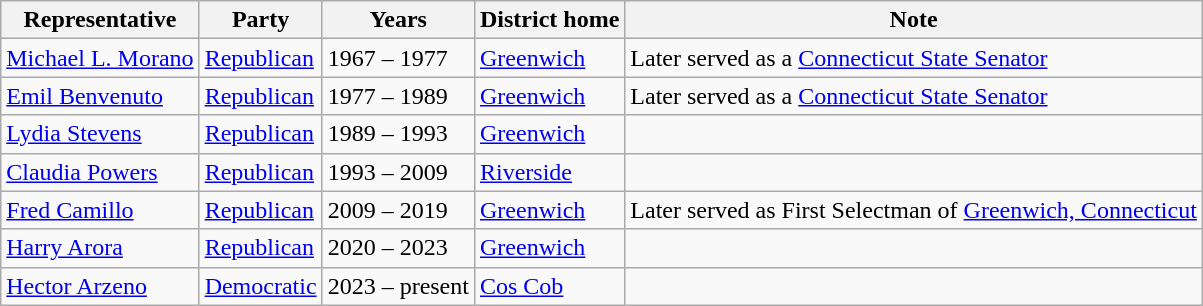<table class=wikitable>
<tr valign=bottom>
<th>Representative</th>
<th>Party</th>
<th>Years</th>
<th>District home</th>
<th>Note</th>
</tr>
<tr>
<td><a href='#'>Michael L. Morano</a></td>
<td><a href='#'>Republican</a></td>
<td>1967 – 1977</td>
<td><a href='#'>Greenwich</a></td>
<td>Later served as a <a href='#'>Connecticut State Senator</a></td>
</tr>
<tr>
<td><a href='#'>Emil Benvenuto</a></td>
<td><a href='#'>Republican</a></td>
<td>1977 – 1989</td>
<td><a href='#'>Greenwich</a></td>
<td>Later served as a <a href='#'>Connecticut State Senator</a></td>
</tr>
<tr>
<td><a href='#'>Lydia Stevens</a></td>
<td><a href='#'>Republican</a></td>
<td>1989 – 1993</td>
<td><a href='#'>Greenwich</a></td>
<td></td>
</tr>
<tr>
<td><a href='#'>Claudia Powers</a></td>
<td><a href='#'>Republican</a></td>
<td>1993 – 2009</td>
<td><a href='#'>Riverside</a></td>
<td></td>
</tr>
<tr>
<td><a href='#'>Fred Camillo</a></td>
<td><a href='#'>Republican</a></td>
<td>2009 – 2019</td>
<td><a href='#'>Greenwich</a></td>
<td>Later served as First Selectman of <a href='#'>Greenwich, Connecticut</a></td>
</tr>
<tr>
<td><a href='#'>Harry Arora</a></td>
<td><a href='#'>Republican</a></td>
<td>2020 – 2023</td>
<td><a href='#'>Greenwich</a></td>
<td></td>
</tr>
<tr>
<td><a href='#'>Hector Arzeno</a></td>
<td><a href='#'>Democratic</a></td>
<td>2023 – present</td>
<td><a href='#'>Cos Cob</a></td>
<td></td>
</tr>
</table>
